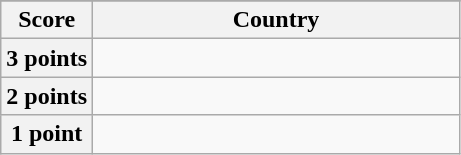<table class="wikitable">
<tr>
</tr>
<tr>
<th scope="col" width="20%">Score</th>
<th scope="col">Country</th>
</tr>
<tr>
<th scope="row">3 points</th>
<td></td>
</tr>
<tr>
<th scope="row">2 points</th>
<td></td>
</tr>
<tr>
<th scope="row">1 point</th>
<td></td>
</tr>
</table>
